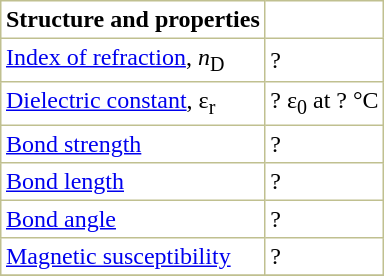<table border="1" cellspacing="0" cellpadding="3" style="margin: 0 0 0 0.5em; background: #FFFFFF; border-collapse: collapse; border-color: #C0C090;">
<tr>
<th>Structure and properties</th>
</tr>
<tr>
<td><a href='#'>Index of refraction</a>, <em>n</em><sub>D</sub></td>
<td>? </td>
</tr>
<tr>
<td><a href='#'>Dielectric constant</a>, ε<sub>r</sub></td>
<td>? ε<sub>0</sub> at ? °C </td>
</tr>
<tr>
<td><a href='#'>Bond strength</a></td>
<td>? </td>
</tr>
<tr>
<td><a href='#'>Bond length</a></td>
<td>? </td>
</tr>
<tr>
<td><a href='#'>Bond angle</a></td>
<td>? </td>
</tr>
<tr>
<td><a href='#'>Magnetic susceptibility</a></td>
<td>? </td>
</tr>
<tr>
</tr>
</table>
